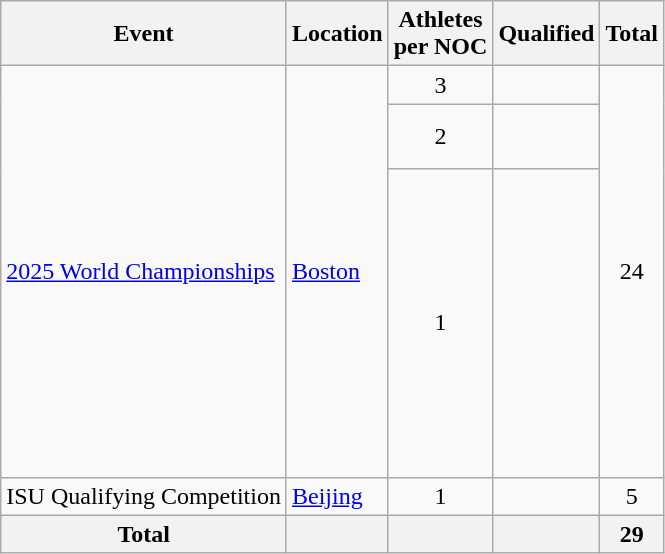<table class="wikitable">
<tr>
<th>Event</th>
<th>Location</th>
<th>Athletes <br> per NOC</th>
<th>Qualified</th>
<th>Total</th>
</tr>
<tr>
<td rowspan = 3><a href='#'>2025 World Championships</a></td>
<td rowspan = 3> <a href='#'>Boston</a></td>
<td align=center>3</td>
<td><br></td>
<td rowspan = 3 align=center>24</td>
</tr>
<tr>
<td align=center>2</td>
<td><br><br></td>
</tr>
<tr>
<td align=center>1</td>
<td><br><br><br><br><br><br><br><br><br><br><br></td>
</tr>
<tr>
<td>ISU Qualifying Competition</td>
<td> <a href='#'>Beijing</a></td>
<td align=center>1</td>
<td></td>
<td align=center>5</td>
</tr>
<tr>
<th>Total</th>
<th></th>
<th></th>
<th></th>
<th>29</th>
</tr>
</table>
